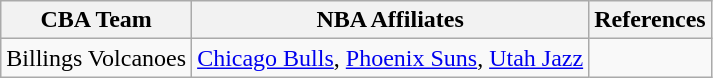<table class="wikitable">
<tr>
<th>CBA Team</th>
<th>NBA Affiliates</th>
<th>References</th>
</tr>
<tr>
<td>Billings Volcanoes</td>
<td><a href='#'>Chicago Bulls</a>, <a href='#'>Phoenix Suns</a>, <a href='#'>Utah Jazz</a></td>
<td></td>
</tr>
</table>
